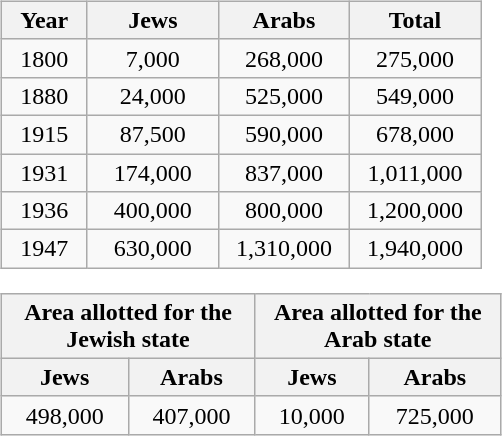<table>
<tr valign="top">
<td style="width:350px;"><br><table class="wikitable">
<tr>
<th style="width:50px;">Year</th>
<th style="width:80px;">Jews</th>
<th style="width:80px;">Arabs</th>
<th style="width:80px;">Total</th>
</tr>
<tr style="text-align:center;">
<td>1800</td>
<td>7,000</td>
<td>268,000</td>
<td>275,000</td>
</tr>
<tr style="text-align:center;">
<td>1880</td>
<td>24,000</td>
<td>525,000</td>
<td>549,000</td>
</tr>
<tr style="text-align:center;">
<td>1915</td>
<td>87,500</td>
<td>590,000</td>
<td>678,000</td>
</tr>
<tr style="text-align:center;">
<td>1931</td>
<td>174,000</td>
<td>837,000</td>
<td>1,011,000</td>
</tr>
<tr style="text-align:center;">
<td>1936</td>
<td>400,000</td>
<td>800,000</td>
<td>1,200,000</td>
</tr>
<tr style="text-align:center;">
<td>1947</td>
<td>630,000</td>
<td>1,310,000</td>
<td>1,940,000</td>
</tr>
</table>
<table class="wikitable">
<tr style="text-align:center; background:#f2f2f2;">
<td colspan="2" style="width:250px; "><strong>Area allotted for the Jewish state</strong></td>
<td colspan="2" style="width:250px; "><strong>Area allotted for the Arab state</strong></td>
</tr>
<tr style="text-align:center; background:#f2f2f2;">
<td><strong>Jews</strong></td>
<td><strong>Arabs</strong></td>
<td><strong>Jews</strong></td>
<td><strong>Arabs</strong></td>
</tr>
<tr style="text-align: center;">
<td>498,000</td>
<td>407,000</td>
<td>10,000</td>
<td>725,000</td>
</tr>
</table>
</td>
</tr>
</table>
